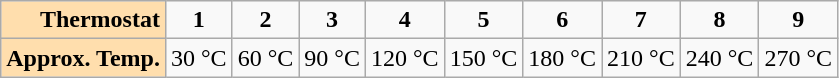<table class="wikitable" style="text-align:center">
<tr>
<th style="background:#ffdead; text-align: right;">Thermostat</th>
<td><strong>1</strong></td>
<td><strong>2</strong></td>
<td><strong>3</strong></td>
<td><strong>4</strong></td>
<td><strong>5</strong></td>
<td><strong>6</strong></td>
<td><strong>7</strong></td>
<td><strong>8</strong></td>
<td><strong>9</strong></td>
</tr>
<tr>
<th style="background:#ffdead; text-align: right;">Approx. Temp.</th>
<td>30 °C</td>
<td>60 °C</td>
<td>90 °C</td>
<td>120 °C</td>
<td>150 °C</td>
<td>180 °C</td>
<td>210 °C</td>
<td>240 °C</td>
<td>270 °C</td>
</tr>
</table>
